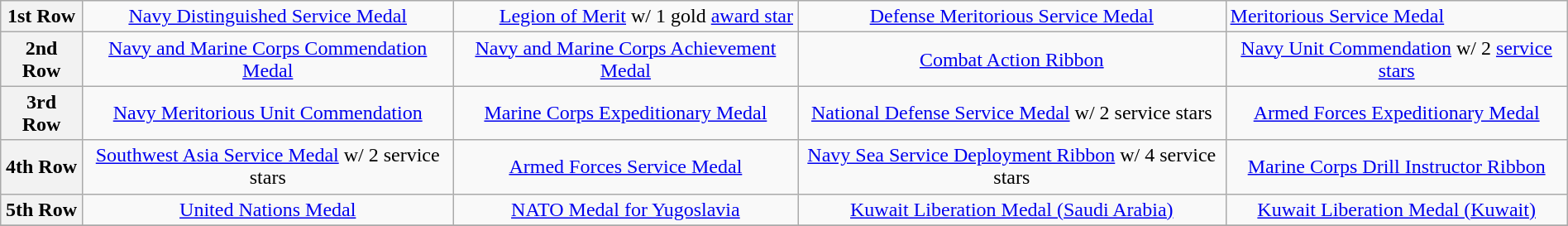<table class="wikitable" style="margin:1em auto; text-align:center;">
<tr>
<th>1st Row</th>
<td colspan="3"><a href='#'>Navy Distinguished Service Medal</a></td>
<td colspan="3" align="right"><a href='#'>Legion of Merit</a> w/ 1 gold <a href='#'>award star</a></td>
<td colspan="3"><a href='#'>Defense Meritorious Service Medal</a></td>
<td colspan="3" align="left"><a href='#'>Meritorious Service Medal</a></td>
</tr>
<tr>
<th>2nd Row</th>
<td colspan="3"><a href='#'>Navy and Marine Corps Commendation Medal</a></td>
<td colspan="3"><a href='#'>Navy and Marine Corps Achievement Medal</a></td>
<td colspan="3"><a href='#'>Combat Action Ribbon</a></td>
<td colspan="3"><a href='#'>Navy Unit Commendation</a> w/ 2 <a href='#'>service stars</a></td>
</tr>
<tr>
<th>3rd Row</th>
<td colspan="3"><a href='#'>Navy Meritorious Unit Commendation</a></td>
<td colspan="3"><a href='#'>Marine Corps Expeditionary Medal</a></td>
<td colspan="3"><a href='#'>National Defense Service Medal</a> w/ 2 service stars</td>
<td colspan="3"><a href='#'>Armed Forces Expeditionary Medal</a></td>
</tr>
<tr>
<th>4th Row</th>
<td colspan="3"><a href='#'>Southwest Asia Service Medal</a> w/ 2 service stars</td>
<td colspan="3"><a href='#'>Armed Forces Service Medal</a></td>
<td colspan="3"><a href='#'>Navy Sea Service Deployment Ribbon</a> w/ 4 service stars</td>
<td colspan="3"><a href='#'>Marine Corps Drill Instructor Ribbon</a></td>
</tr>
<tr>
<th>5th Row</th>
<td colspan="3"><a href='#'>United Nations Medal</a></td>
<td colspan="3"><a href='#'>NATO Medal for Yugoslavia</a></td>
<td colspan="3"><a href='#'>Kuwait Liberation Medal (Saudi Arabia)</a></td>
<td colspan="3"><a href='#'>Kuwait Liberation Medal (Kuwait)</a></td>
</tr>
<tr>
</tr>
</table>
